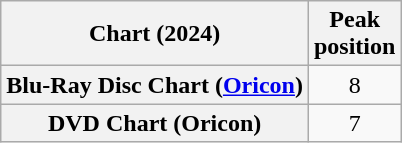<table class="wikitable plainrowheaders" style="text-align:center">
<tr>
<th scope="col">Chart (2024)</th>
<th scope="col">Peak<br> position</th>
</tr>
<tr>
<th scope="row">Blu-Ray Disc Chart (<a href='#'>Oricon</a>)</th>
<td>8</td>
</tr>
<tr>
<th scope="row">DVD Chart (Oricon)</th>
<td>7</td>
</tr>
</table>
